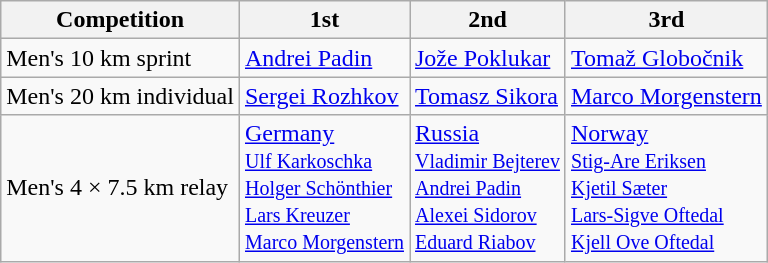<table class="wikitable">
<tr>
<th>Competition</th>
<th>1st</th>
<th>2nd</th>
<th>3rd</th>
</tr>
<tr>
<td>Men's 10 km sprint</td>
<td> <a href='#'>Andrei Padin</a></td>
<td> <a href='#'>Jože Poklukar</a></td>
<td> <a href='#'>Tomaž Globočnik</a></td>
</tr>
<tr>
<td>Men's 20 km individual</td>
<td> <a href='#'>Sergei Rozhkov</a></td>
<td> <a href='#'>Tomasz Sikora</a></td>
<td> <a href='#'>Marco Morgenstern</a></td>
</tr>
<tr>
<td>Men's 4 × 7.5 km relay</td>
<td> <a href='#'>Germany</a><br><small><a href='#'>Ulf Karkoschka</a><br><a href='#'>Holger Schönthier</a><br><a href='#'>Lars Kreuzer</a><br><a href='#'>Marco Morgenstern</a></small></td>
<td> <a href='#'>Russia</a><br><small><a href='#'>Vladimir Bejterev</a><br><a href='#'>Andrei Padin</a><br><a href='#'>Alexei Sidorov</a><br><a href='#'>Eduard Riabov</a></small></td>
<td> <a href='#'>Norway</a><br><small><a href='#'>Stig-Are Eriksen</a><br><a href='#'>Kjetil Sæter</a><br><a href='#'>Lars-Sigve Oftedal</a><br><a href='#'>Kjell Ove Oftedal</a></small></td>
</tr>
</table>
